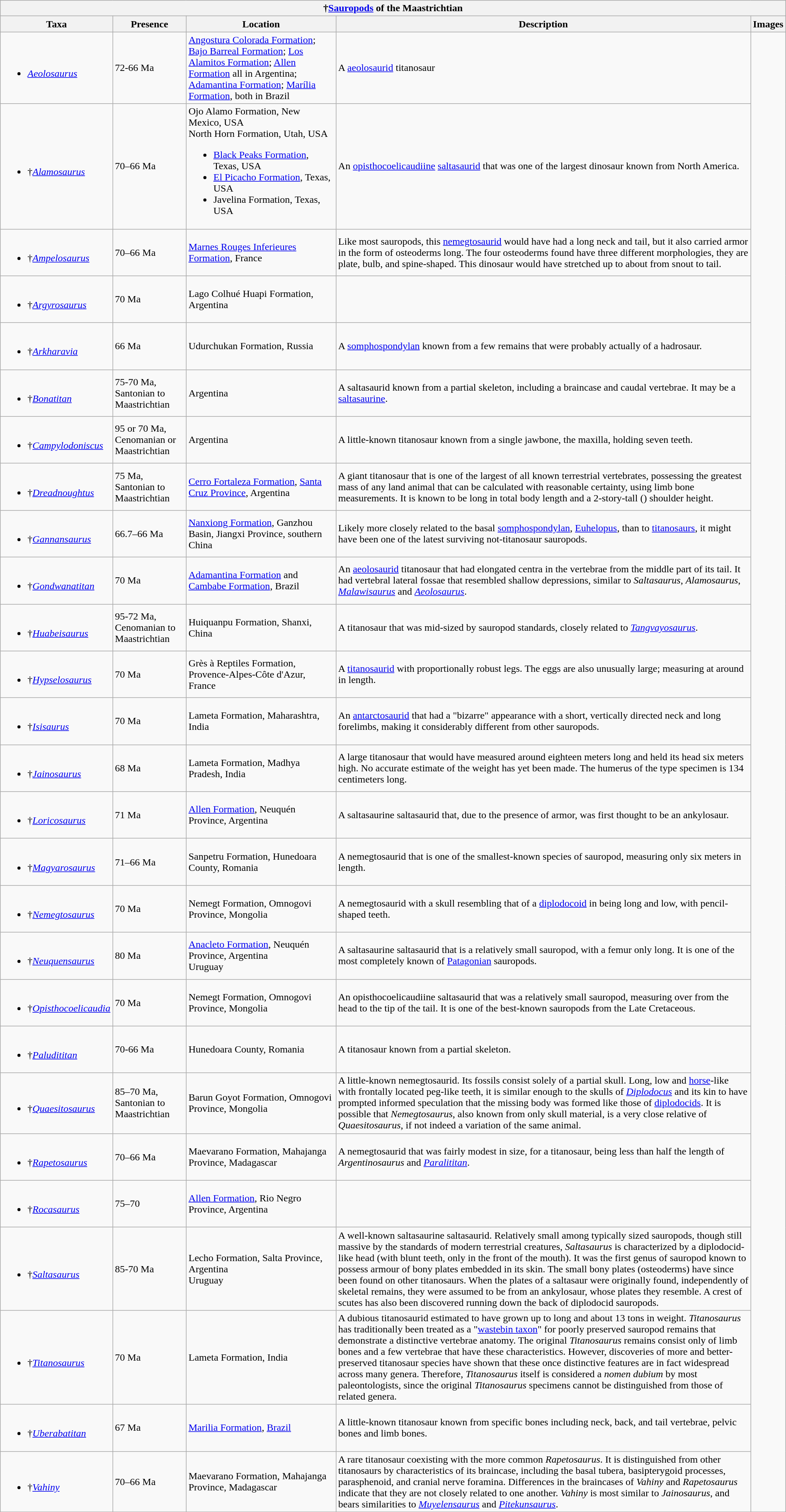<table class="wikitable" align="center" width="100%">
<tr>
<th colspan="5" align="center">†<a href='#'>Sauropods</a> of the Maastrichtian</th>
</tr>
<tr>
<th>Taxa</th>
<th>Presence</th>
<th>Location</th>
<th>Description</th>
<th>Images</th>
</tr>
<tr>
<td><br><ul><li><em><a href='#'>Aeolosaurus</a></em></li></ul></td>
<td>72-66 Ma</td>
<td><a href='#'>Angostura Colorada Formation</a>; <a href='#'>Bajo Barreal Formation</a>; <a href='#'>Los Alamitos Formation</a>; <a href='#'>Allen Formation</a> all in Argentina; <a href='#'>Adamantina Formation</a>; <a href='#'>Marília Formation</a>, both in Brazil</td>
<td>A  <a href='#'>aeolosaurid</a> titanosaur</td>
<td rowspan="99"><br>










</td>
</tr>
<tr>
<td><br><ul><li>†<em><a href='#'>Alamosaurus</a></em></li></ul></td>
<td>70–66 Ma</td>
<td>Ojo Alamo Formation, New Mexico, USA<br>North Horn Formation, Utah, USA<ul><li><a href='#'>Black Peaks Formation</a>, Texas, USA</li><li><a href='#'>El Picacho Formation</a>, Texas, USA</li><li>Javelina Formation, Texas, USA</li></ul></td>
<td>An <a href='#'>opisthocoelicaudiine</a> <a href='#'>saltasaurid</a> that was one of the largest dinosaur known from North America.</td>
</tr>
<tr>
<td><br><ul><li>†<em><a href='#'>Ampelosaurus</a></em></li></ul></td>
<td>70–66 Ma</td>
<td><a href='#'>Marnes Rouges Inferieures Formation</a>, France</td>
<td>Like most sauropods, this <a href='#'>nemegtosaurid</a> would have had a long neck and tail, but it also carried armor in the form of osteoderms  long. The four osteoderms found have three different morphologies, they are plate, bulb, and spine-shaped. This dinosaur would have stretched up to about  from snout to tail.</td>
</tr>
<tr>
<td><br><ul><li>†<em><a href='#'>Argyrosaurus</a></em></li></ul></td>
<td>70 Ma</td>
<td>Lago Colhué Huapi Formation, Argentina</td>
<td></td>
</tr>
<tr>
<td><br><ul><li>†<em><a href='#'>Arkharavia</a></em></li></ul></td>
<td>66 Ma</td>
<td>Udurchukan Formation, Russia</td>
<td>A <a href='#'>somphospondylan</a> known from a few remains that were probably actually of a hadrosaur.</td>
</tr>
<tr>
<td><br><ul><li>†<em><a href='#'>Bonatitan</a></em></li></ul></td>
<td>75-70 Ma, Santonian to Maastrichtian</td>
<td>Argentina</td>
<td>A saltasaurid known from a partial skeleton, including a braincase and caudal vertebrae. It may be a <a href='#'>saltasaurine</a>.</td>
</tr>
<tr>
<td><br><ul><li>†<em><a href='#'>Campylodoniscus</a></em></li></ul></td>
<td>95 or 70 Ma, Cenomanian or Maastrichtian</td>
<td>Argentina</td>
<td>A little-known titanosaur known from a single jawbone, the maxilla, holding seven teeth.</td>
</tr>
<tr>
<td><br><ul><li>†<em><a href='#'>Dreadnoughtus</a></em></li></ul></td>
<td>75 Ma, Santonian to Maastrichtian</td>
<td><a href='#'>Cerro Fortaleza Formation</a>, <a href='#'>Santa Cruz Province</a>, Argentina</td>
<td>A giant titanosaur that is one of the largest of all known terrestrial vertebrates, possessing the greatest mass of any land animal that can be calculated with reasonable certainty, using limb bone measurements. It is known to be  long in total body length and a 2-story-tall () shoulder height.</td>
</tr>
<tr>
<td><br><ul><li>†<em><a href='#'>Gannansaurus</a></em></li></ul></td>
<td>66.7–66 Ma</td>
<td><a href='#'>Nanxiong Formation</a>, Ganzhou Basin, Jiangxi Province, southern China</td>
<td>Likely more closely related to the basal <a href='#'>somphospondylan</a>, <a href='#'>Euhelopus</a>, than to <a href='#'>titanosaurs</a>, it might have been one of the latest surviving not-titanosaur sauropods.</td>
</tr>
<tr>
<td><br><ul><li>†<em><a href='#'>Gondwanatitan</a></em></li></ul></td>
<td>70 Ma</td>
<td><a href='#'>Adamantina Formation</a> and <a href='#'>Cambabe Formation</a>, Brazil</td>
<td>An <a href='#'>aeolosaurid</a> titanosaur that had elongated centra in the vertebrae from the middle part of its tail. It had vertebral lateral fossae that resembled shallow depressions, similar to <em>Saltasaurus</em>, <em>Alamosaurus</em>, <em><a href='#'>Malawisaurus</a></em> and <em><a href='#'>Aeolosaurus</a></em>.</td>
</tr>
<tr>
<td><br><ul><li>†<em><a href='#'>Huabeisaurus</a></em></li></ul></td>
<td>95-72 Ma, Cenomanian to Maastrichtian</td>
<td>Huiquanpu Formation, Shanxi, China</td>
<td>A titanosaur that was mid-sized by sauropod standards, closely related to <em><a href='#'>Tangvayosaurus</a></em>.</td>
</tr>
<tr>
<td><br><ul><li>†<em><a href='#'>Hypselosaurus</a></em></li></ul></td>
<td>70 Ma</td>
<td>Grès à Reptiles Formation, Provence-Alpes-Côte d'Azur, France</td>
<td>A <a href='#'>titanosaurid</a> with proportionally robust legs. The eggs are also unusually large; measuring at around  in length.</td>
</tr>
<tr>
<td><br><ul><li>†<em><a href='#'>Isisaurus</a></em></li></ul></td>
<td>70 Ma</td>
<td>Lameta Formation, Maharashtra, India</td>
<td>An <a href='#'>antarctosaurid</a> that had a "bizarre" appearance with a short, vertically directed neck and long forelimbs, making it considerably different from other sauropods.</td>
</tr>
<tr>
<td><br><ul><li>†<em><a href='#'>Jainosaurus</a></em></li></ul></td>
<td>68 Ma</td>
<td>Lameta Formation, Madhya Pradesh, India</td>
<td>A large titanosaur that would have measured around eighteen meters long and held its head six meters high. No accurate estimate of the weight has yet been made. The humerus of the type specimen is 134 centimeters long.</td>
</tr>
<tr>
<td><br><ul><li>†<em><a href='#'>Loricosaurus</a></em></li></ul></td>
<td>71 Ma</td>
<td><a href='#'>Allen Formation</a>, Neuquén Province, Argentina</td>
<td>A saltasaurine saltasaurid that, due to the presence of armor, was first thought to be an ankylosaur.</td>
</tr>
<tr>
<td><br><ul><li>†<em><a href='#'>Magyarosaurus</a></em></li></ul></td>
<td>71–66 Ma</td>
<td>Sanpetru Formation, Hunedoara County, Romania</td>
<td>A nemegtosaurid that is one of the smallest-known species of sauropod, measuring only six meters in length.</td>
</tr>
<tr>
<td><br><ul><li>†<em><a href='#'>Nemegtosaurus</a></em></li></ul></td>
<td>70 Ma</td>
<td>Nemegt Formation, Omnogovi Province, Mongolia</td>
<td>A nemegtosaurid with a skull resembling that of a <a href='#'>diplodocoid</a> in being long and low, with pencil-shaped teeth.</td>
</tr>
<tr>
<td><br><ul><li>†<em><a href='#'>Neuquensaurus</a></em></li></ul></td>
<td>80 Ma</td>
<td><a href='#'>Anacleto Formation</a>, Neuquén Province, Argentina<br>Uruguay</td>
<td>A saltasaurine saltasaurid that is a relatively small sauropod, with a femur only  long. It is one of the most completely known of <a href='#'>Patagonian</a> sauropods.</td>
</tr>
<tr>
<td><br><ul><li>†<em><a href='#'>Opisthocoelicaudia</a></em></li></ul></td>
<td>70 Ma</td>
<td>Nemegt Formation, Omnogovi Province, Mongolia</td>
<td>An opisthocoelicaudiine saltasaurid that was a relatively small sauropod, measuring over  from the head to the tip of the tail. It is one of the best-known sauropods from the Late Cretaceous.</td>
</tr>
<tr>
<td><br><ul><li>†<em><a href='#'>Paludititan</a></em></li></ul></td>
<td>70-66 Ma</td>
<td>Hunedoara County, Romania</td>
<td>A titanosaur known from a partial skeleton.</td>
</tr>
<tr>
<td><br><ul><li>†<em><a href='#'>Quaesitosaurus</a></em></li></ul></td>
<td>85–70 Ma, Santonian to Maastrichtian</td>
<td>Barun Goyot Formation, Omnogovi Province, Mongolia</td>
<td>A little-known nemegtosaurid. Its fossils consist solely of a partial skull. Long, low and <a href='#'>horse</a>-like with frontally located peg-like teeth, it is similar enough to the skulls of <em><a href='#'>Diplodocus</a></em> and its kin to have prompted informed speculation that the missing body was formed like those of <a href='#'>diplodocids</a>. It is possible that <em>Nemegtosaurus</em>, also known from only skull material, is a very close relative of <em>Quaesitosaurus</em>, if not indeed a variation of the same animal.</td>
</tr>
<tr>
<td><br><ul><li>†<em><a href='#'>Rapetosaurus</a></em></li></ul></td>
<td>70–66 Ma</td>
<td>Maevarano Formation, Mahajanga Province, Madagascar</td>
<td>A nemegtosaurid that was fairly modest in size, for a titanosaur, being less than half the length of <em>Argentinosaurus</em> and <em><a href='#'>Paralititan</a></em>.</td>
</tr>
<tr>
<td><br><ul><li>†<em><a href='#'>Rocasaurus</a></em></li></ul></td>
<td>75–70</td>
<td><a href='#'>Allen Formation</a>, Rio Negro Province, Argentina</td>
<td></td>
</tr>
<tr>
<td><br><ul><li>†<em><a href='#'>Saltasaurus</a></em></li></ul></td>
<td>85-70 Ma</td>
<td>Lecho Formation, Salta Province, Argentina<br>Uruguay</td>
<td>A well-known saltasaurine saltasaurid. Relatively small among typically sized sauropods, though still massive by the standards of modern terrestrial creatures, <em>Saltasaurus</em> is characterized by a diplodocid-like head (with blunt teeth, only in the front of the mouth). It was the first genus of sauropod known to possess armour of bony plates embedded in its skin. The small bony plates (osteoderms) have since been found on other titanosaurs. When the plates of a saltasaur were originally found, independently of skeletal remains, they were assumed to be from an ankylosaur, whose plates they resemble. A crest of scutes has also been discovered running down the back of diplodocid sauropods.</td>
</tr>
<tr>
<td><br><ul><li>†<em><a href='#'>Titanosaurus</a></em></li></ul></td>
<td>70 Ma</td>
<td>Lameta Formation, India</td>
<td>A dubious titanosaurid estimated to have grown up to  long and about 13 tons in weight. <em>Titanosaurus</em> has traditionally been treated as a "<a href='#'>wastebin taxon</a>" for poorly preserved sauropod remains that demonstrate a distinctive vertebrae anatomy. The original <em>Titanosaurus</em> remains consist only of limb bones and a few vertebrae that have these characteristics. However, discoveries of more and better-preserved titanosaur species have shown that these once distinctive features are in fact widespread across many genera. Therefore, <em>Titanosaurus</em> itself is considered a <em>nomen dubium</em> by most paleontologists, since the original <em>Titanosaurus</em> specimens cannot be distinguished from those of related genera.</td>
</tr>
<tr>
<td><br><ul><li>†<em><a href='#'>Uberabatitan</a></em></li></ul></td>
<td>67 Ma</td>
<td><a href='#'>Marilia Formation</a>, <a href='#'>Brazil</a></td>
<td>A little-known titanosaur known from specific bones including neck, back, and tail vertebrae, pelvic bones and limb bones.</td>
</tr>
<tr>
<td><br><ul><li>†<em><a href='#'>Vahiny</a></em></li></ul></td>
<td>70–66 Ma</td>
<td>Maevarano Formation, Mahajanga Province, Madagascar</td>
<td>A rare titanosaur coexisting with the more common <em>Rapetosaurus</em>. It is distinguished from other titanosaurs by characteristics of its braincase, including the basal tubera, basipterygoid processes, parasphenoid, and cranial nerve foramina. Differences in the braincases of <em>Vahiny</em> and <em>Rapetosaurus</em> indicate that they are not closely related to one another. <em>Vahiny</em> is most similar to <em>Jainosaurus</em>, and bears similarities to <em><a href='#'>Muyelensaurus</a></em> and <em><a href='#'>Pitekunsaurus</a></em>.</td>
</tr>
</table>
